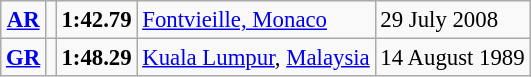<table class="wikitable" style="font-size:95%; position:relative;">
<tr>
<td align=center><strong><a href='#'>AR</a></strong></td>
<td></td>
<td><strong>1:42.79</strong></td>
<td><a href='#'>Fontvieille, Monaco</a></td>
<td>29 July 2008</td>
</tr>
<tr>
<td align=center><strong><a href='#'>GR</a></strong></td>
<td></td>
<td><strong>1:48.29</strong></td>
<td><a href='#'>Kuala Lumpur</a>, <a href='#'>Malaysia</a></td>
<td>14 August 1989</td>
</tr>
</table>
